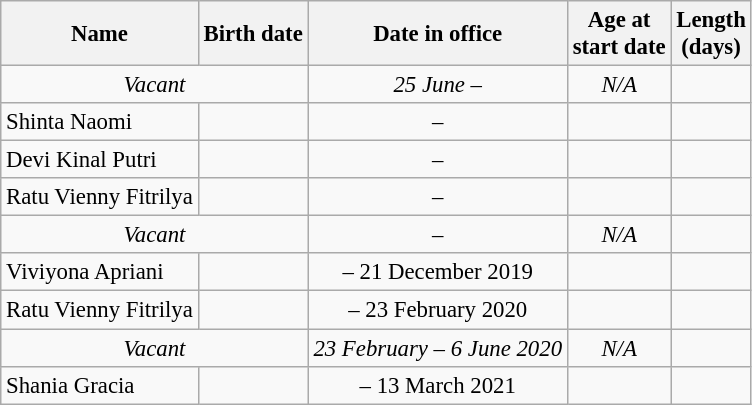<table class="wikitable sortable" style="font-size:95%;">
<tr>
<th>Name</th>
<th>Birth date</th>
<th>Date in office</th>
<th>Age at<br>start date</th>
<th>Length<br>(days)</th>
</tr>
<tr>
<td colspan="2" style="text-align:center;"><em>Vacant</em></td>
<td style="text-align:center;"><em>25 June – </em></td>
<td style="text-align:center;"><em>N/A</em></td>
<td><em></em></td>
</tr>
<tr>
<td>Shinta Naomi</td>
<td style="text-align:left;"></td>
<td style="text-align:center;"> – </td>
<td style="text-align:center;"></td>
<td></td>
</tr>
<tr>
<td>Devi Kinal Putri</td>
<td style="text-align:left;"></td>
<td style="text-align:center;"> – </td>
<td style="text-align:center;"></td>
<td></td>
</tr>
<tr>
<td>Ratu Vienny Fitrilya</td>
<td style="text-align:left;"></td>
<td style="text-align:center;"> – </td>
<td style="text-align:center;"></td>
<td></td>
</tr>
<tr>
<td colspan="2" style="text-align:center;"><em>Vacant</em></td>
<td style="text-align:center;"><em> – </em></td>
<td style="text-align:center;"><em>N/A</em></td>
<td><em></em></td>
</tr>
<tr>
<td>Viviyona Apriani</td>
<td style="text-align:left;"></td>
<td style="text-align:center;"> – 21 December 2019</td>
<td style="text-align:center;"></td>
<td></td>
</tr>
<tr>
<td>Ratu Vienny Fitrilya</td>
<td style="text-align:left;"></td>
<td style="text-align:center;"> – 23 February 2020</td>
<td style="text-align:center;"></td>
<td></td>
</tr>
<tr>
<td colspan="2" style="text-align:center;"><em>Vacant</em></td>
<td style="text-align:center;"><em>23 February – 6 June 2020</em></td>
<td style="text-align:center;"><em>N/A</em></td>
<td><em></em></td>
</tr>
<tr>
<td>Shania Gracia</td>
<td style="text-align:left;"></td>
<td style="text-align:center;"> – 13 March 2021</td>
<td style="text-align:center;"></td>
<td></td>
</tr>
</table>
